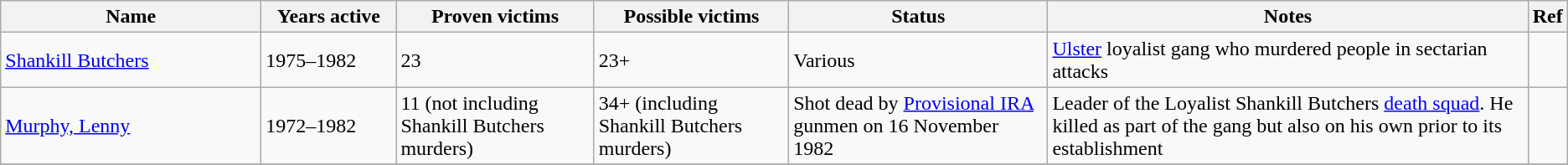<table class="wikitable sortable">
<tr>
<th width="200px">Name</th>
<th width="100px">Years active</th>
<th data-sort-type="number">Proven victims</th>
<th data-sort-type="number">Possible victims</th>
<th>Status</th>
<th>Notes</th>
<th>Ref</th>
</tr>
<tr>
<td><a href='#'>Shankill Butchers</a></td>
<td>1975–1982</td>
<td>23</td>
<td>23+</td>
<td>Various</td>
<td><a href='#'>Ulster</a> loyalist gang who murdered people in sectarian attacks</td>
<td></td>
</tr>
<tr>
<td><a href='#'>Murphy, Lenny</a></td>
<td>1972–1982</td>
<td>11 (not including Shankill Butchers murders)</td>
<td>34+ (including Shankill Butchers murders)</td>
<td>Shot dead by <a href='#'>Provisional IRA</a> gunmen on 16 November 1982</td>
<td>Leader of the Loyalist Shankill Butchers <a href='#'>death squad</a>. He killed as part of the gang but also on his own prior to its establishment</td>
<td></td>
</tr>
<tr>
</tr>
</table>
